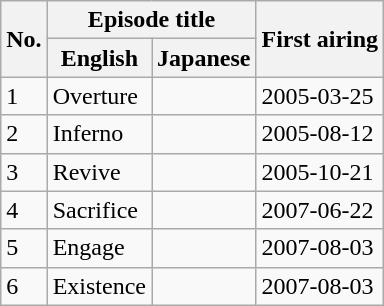<table class="wikitable">
<tr>
<th rowspan="2">No.</th>
<th colspan="2" align="center">Episode title</th>
<th rowspan="2">First airing</th>
</tr>
<tr>
<th>English</th>
<th>Japanese</th>
</tr>
<tr>
<td>1</td>
<td>Overture</td>
<td></td>
<td>2005-03-25</td>
</tr>
<tr>
<td>2</td>
<td>Inferno</td>
<td></td>
<td>2005-08-12</td>
</tr>
<tr>
<td>3</td>
<td>Revive</td>
<td></td>
<td>2005-10-21</td>
</tr>
<tr>
<td>4</td>
<td>Sacrifice</td>
<td></td>
<td>2007-06-22</td>
</tr>
<tr>
<td>5</td>
<td>Engage</td>
<td></td>
<td>2007-08-03</td>
</tr>
<tr>
<td>6</td>
<td>Existence</td>
<td></td>
<td>2007-08-03</td>
</tr>
</table>
